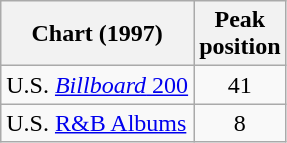<table class="wikitable">
<tr>
<th align="left">Chart (1997)</th>
<th align="center">Peak<br>position</th>
</tr>
<tr>
<td align="left">U.S. <a href='#'><em>Billboard</em> 200</a></td>
<td align="center">41</td>
</tr>
<tr>
<td align="left">U.S. <a href='#'>R&B Albums</a></td>
<td align="center">8</td>
</tr>
</table>
